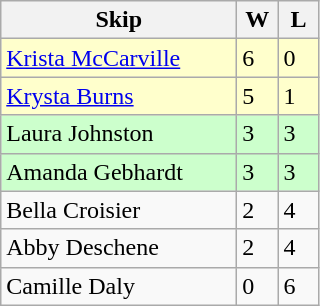<table class=wikitable>
<tr>
<th width=150>Skip</th>
<th width=20>W</th>
<th width=20>L</th>
</tr>
<tr bgcolor=#ffffcc>
<td><a href='#'>Krista McCarville</a></td>
<td>6</td>
<td>0</td>
</tr>
<tr bgcolor=#ffffcc>
<td><a href='#'>Krysta Burns</a></td>
<td>5</td>
<td>1</td>
</tr>
<tr bgcolor=#ccffcc>
<td>Laura Johnston</td>
<td>3</td>
<td>3</td>
</tr>
<tr bgcolor=#ccffcc>
<td>Amanda Gebhardt</td>
<td>3</td>
<td>3</td>
</tr>
<tr>
<td>Bella Croisier</td>
<td>2</td>
<td>4</td>
</tr>
<tr>
<td>Abby Deschene</td>
<td>2</td>
<td>4</td>
</tr>
<tr>
<td>Camille Daly</td>
<td>0</td>
<td>6</td>
</tr>
</table>
